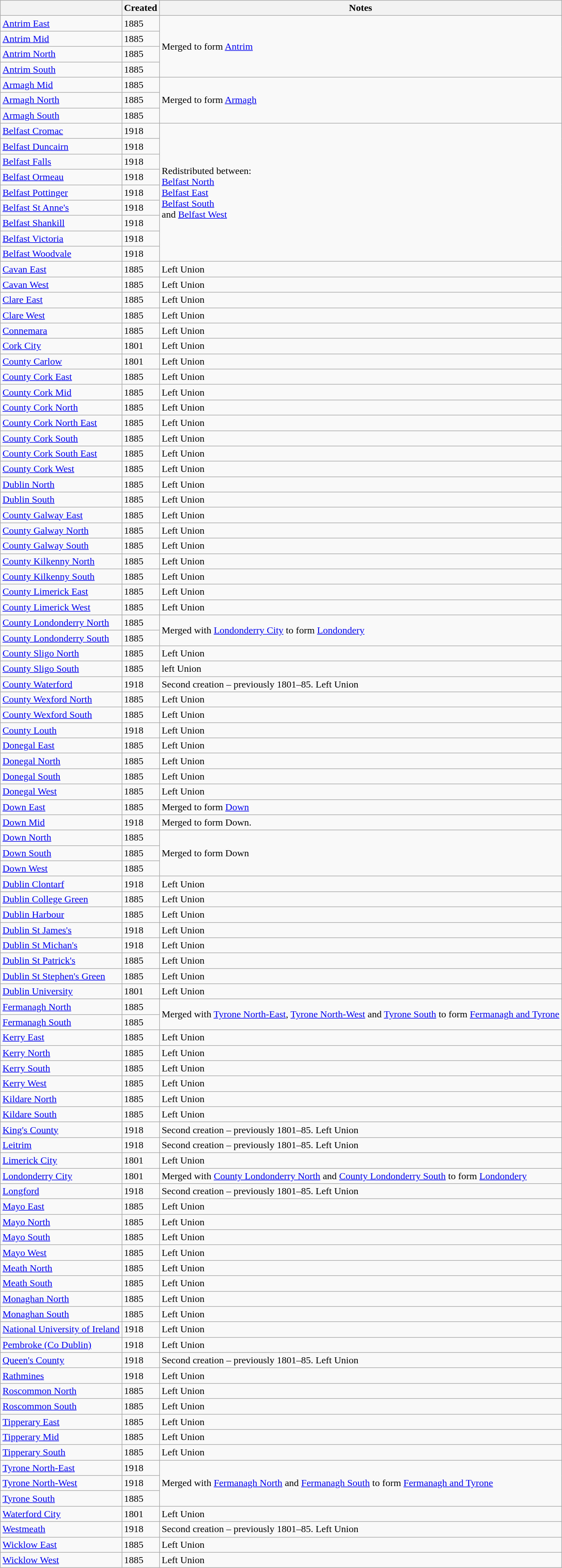<table class="wikitable">
<tr>
<th></th>
<th>Created</th>
<th>Notes</th>
</tr>
<tr>
<td><a href='#'>Antrim East</a></td>
<td>1885</td>
<td rowspan=4>Merged to form <a href='#'>Antrim</a></td>
</tr>
<tr>
<td><a href='#'>Antrim Mid</a></td>
<td>1885</td>
</tr>
<tr>
<td><a href='#'>Antrim North</a></td>
<td>1885</td>
</tr>
<tr>
<td><a href='#'>Antrim South</a></td>
<td>1885</td>
</tr>
<tr>
<td><a href='#'>Armagh Mid</a></td>
<td>1885</td>
<td rowspan=3>Merged to form <a href='#'>Armagh</a></td>
</tr>
<tr>
<td><a href='#'>Armagh North</a></td>
<td>1885</td>
</tr>
<tr>
<td><a href='#'>Armagh South</a></td>
<td>1885</td>
</tr>
<tr>
<td><a href='#'>Belfast Cromac</a></td>
<td>1918</td>
<td rowspan=9>Redistributed between: <br> <a href='#'>Belfast North</a> <br> <a href='#'>Belfast East</a> <br> <a href='#'>Belfast South</a> <br> and <a href='#'>Belfast West</a></td>
</tr>
<tr>
<td><a href='#'>Belfast Duncairn</a></td>
<td>1918</td>
</tr>
<tr>
<td><a href='#'>Belfast Falls</a></td>
<td>1918</td>
</tr>
<tr>
<td><a href='#'>Belfast Ormeau</a></td>
<td>1918</td>
</tr>
<tr>
<td><a href='#'>Belfast Pottinger</a></td>
<td>1918</td>
</tr>
<tr>
<td><a href='#'>Belfast St Anne's</a></td>
<td>1918</td>
</tr>
<tr>
<td><a href='#'>Belfast Shankill</a></td>
<td>1918</td>
</tr>
<tr>
<td><a href='#'>Belfast Victoria</a></td>
<td>1918</td>
</tr>
<tr>
<td><a href='#'>Belfast Woodvale</a></td>
<td>1918</td>
</tr>
<tr>
<td><a href='#'>Cavan East</a></td>
<td>1885</td>
<td>Left Union</td>
</tr>
<tr>
<td><a href='#'>Cavan West</a></td>
<td>1885</td>
<td>Left Union</td>
</tr>
<tr>
<td><a href='#'>Clare East</a></td>
<td>1885</td>
<td>Left Union</td>
</tr>
<tr>
<td><a href='#'>Clare West</a></td>
<td>1885</td>
<td>Left Union</td>
</tr>
<tr>
<td><a href='#'>Connemara</a></td>
<td>1885</td>
<td>Left Union</td>
</tr>
<tr>
<td><a href='#'>Cork City</a></td>
<td>1801</td>
<td>Left Union</td>
</tr>
<tr>
<td><a href='#'>County Carlow</a></td>
<td>1801</td>
<td>Left Union</td>
</tr>
<tr>
<td><a href='#'>County Cork East</a></td>
<td>1885</td>
<td>Left Union</td>
</tr>
<tr>
<td><a href='#'>County Cork Mid</a></td>
<td>1885</td>
<td>Left Union</td>
</tr>
<tr>
<td><a href='#'>County Cork North</a></td>
<td>1885</td>
<td>Left Union</td>
</tr>
<tr>
<td><a href='#'>County Cork North East</a></td>
<td>1885</td>
<td>Left Union</td>
</tr>
<tr>
<td><a href='#'>County Cork South</a></td>
<td>1885</td>
<td>Left Union</td>
</tr>
<tr>
<td><a href='#'>County Cork South East</a></td>
<td>1885</td>
<td>Left Union</td>
</tr>
<tr>
<td><a href='#'>County Cork West</a></td>
<td>1885</td>
<td>Left Union</td>
</tr>
<tr>
<td><a href='#'>Dublin North</a></td>
<td>1885</td>
<td>Left Union</td>
</tr>
<tr>
<td><a href='#'>Dublin South</a></td>
<td>1885</td>
<td>Left Union</td>
</tr>
<tr>
<td><a href='#'>County Galway East</a></td>
<td>1885</td>
<td>Left Union</td>
</tr>
<tr>
<td><a href='#'>County Galway North</a></td>
<td>1885</td>
<td>Left Union</td>
</tr>
<tr>
<td><a href='#'>County Galway South</a></td>
<td>1885</td>
<td>Left Union</td>
</tr>
<tr>
<td><a href='#'>County Kilkenny North</a></td>
<td>1885</td>
<td>Left Union</td>
</tr>
<tr>
<td><a href='#'>County Kilkenny South</a></td>
<td>1885</td>
<td>Left Union</td>
</tr>
<tr>
<td><a href='#'>County Limerick East</a></td>
<td>1885</td>
<td>Left Union</td>
</tr>
<tr>
<td><a href='#'>County Limerick West</a></td>
<td>1885</td>
<td>Left Union</td>
</tr>
<tr>
<td><a href='#'>County Londonderry North</a></td>
<td>1885</td>
<td rowspan=2>Merged with <a href='#'>Londonderry City</a> to form <a href='#'>Londondery</a></td>
</tr>
<tr>
<td><a href='#'>County Londonderry South</a></td>
<td>1885</td>
</tr>
<tr>
<td><a href='#'>County Sligo North</a></td>
<td>1885</td>
<td>Left Union</td>
</tr>
<tr>
<td><a href='#'>County Sligo South</a></td>
<td>1885</td>
<td>left Union</td>
</tr>
<tr>
<td><a href='#'>County Waterford</a></td>
<td>1918</td>
<td>Second creation – previously 1801–85. Left Union</td>
</tr>
<tr>
<td><a href='#'>County Wexford North</a></td>
<td>1885</td>
<td>Left Union</td>
</tr>
<tr>
<td><a href='#'>County Wexford South</a></td>
<td>1885</td>
<td>Left Union</td>
</tr>
<tr>
<td><a href='#'>County Louth</a></td>
<td>1918</td>
<td>Left Union</td>
</tr>
<tr>
<td><a href='#'>Donegal East</a></td>
<td>1885</td>
<td>Left Union</td>
</tr>
<tr>
<td><a href='#'>Donegal North</a></td>
<td>1885</td>
<td>Left Union</td>
</tr>
<tr>
<td><a href='#'>Donegal South</a></td>
<td>1885</td>
<td>Left Union</td>
</tr>
<tr>
<td><a href='#'>Donegal West</a></td>
<td>1885</td>
<td>Left Union</td>
</tr>
<tr>
<td><a href='#'>Down East</a></td>
<td>1885</td>
<td>Merged to form <a href='#'>Down</a></td>
</tr>
<tr>
<td><a href='#'>Down Mid</a></td>
<td>1918</td>
<td>Merged to form Down.</td>
</tr>
<tr>
<td><a href='#'>Down North</a></td>
<td>1885</td>
<td rowspan=3>Merged to form Down</td>
</tr>
<tr>
<td><a href='#'>Down South</a></td>
<td>1885</td>
</tr>
<tr>
<td><a href='#'>Down West</a></td>
<td>1885</td>
</tr>
<tr>
<td><a href='#'>Dublin Clontarf</a></td>
<td>1918</td>
<td>Left Union</td>
</tr>
<tr>
<td><a href='#'>Dublin College Green</a></td>
<td>1885</td>
<td>Left Union</td>
</tr>
<tr>
<td><a href='#'>Dublin Harbour</a></td>
<td>1885</td>
<td>Left Union</td>
</tr>
<tr>
<td><a href='#'>Dublin St James's</a></td>
<td>1918</td>
<td>Left Union</td>
</tr>
<tr>
<td><a href='#'>Dublin St Michan's</a></td>
<td>1918</td>
<td>Left Union</td>
</tr>
<tr>
<td><a href='#'>Dublin St Patrick's</a></td>
<td>1885</td>
<td>Left Union</td>
</tr>
<tr>
<td><a href='#'>Dublin St Stephen's Green</a></td>
<td>1885</td>
<td>Left Union</td>
</tr>
<tr>
<td><a href='#'>Dublin University</a></td>
<td>1801</td>
<td>Left Union</td>
</tr>
<tr>
<td><a href='#'>Fermanagh North</a></td>
<td>1885</td>
<td rowspan=2>Merged with <a href='#'>Tyrone North-East</a>, <a href='#'>Tyrone North-West</a> and <a href='#'>Tyrone South</a> to form <a href='#'>Fermanagh and Tyrone</a></td>
</tr>
<tr>
<td><a href='#'>Fermanagh South</a></td>
<td>1885</td>
</tr>
<tr>
<td><a href='#'>Kerry East</a></td>
<td>1885</td>
<td>Left Union</td>
</tr>
<tr>
<td><a href='#'>Kerry North</a></td>
<td>1885</td>
<td>Left Union</td>
</tr>
<tr>
<td><a href='#'>Kerry South</a></td>
<td>1885</td>
<td>Left Union</td>
</tr>
<tr>
<td><a href='#'>Kerry West</a></td>
<td>1885</td>
<td>Left Union</td>
</tr>
<tr>
<td><a href='#'>Kildare North</a></td>
<td>1885</td>
<td>Left Union</td>
</tr>
<tr>
<td><a href='#'>Kildare South</a></td>
<td>1885</td>
<td>Left Union</td>
</tr>
<tr>
<td><a href='#'>King's County</a></td>
<td>1918</td>
<td>Second creation – previously 1801–85. Left Union</td>
</tr>
<tr>
<td><a href='#'>Leitrim</a></td>
<td>1918</td>
<td>Second creation – previously 1801–85. Left Union</td>
</tr>
<tr>
<td><a href='#'>Limerick City</a></td>
<td>1801</td>
<td>Left Union</td>
</tr>
<tr>
<td><a href='#'>Londonderry City</a></td>
<td>1801</td>
<td>Merged with <a href='#'>County Londonderry North</a> and <a href='#'>County Londonderry South</a> to form <a href='#'>Londondery</a></td>
</tr>
<tr>
<td><a href='#'>Longford</a></td>
<td>1918</td>
<td>Second creation – previously 1801–85. Left Union</td>
</tr>
<tr>
<td><a href='#'>Mayo East</a></td>
<td>1885</td>
<td>Left Union</td>
</tr>
<tr>
<td><a href='#'>Mayo North</a></td>
<td>1885</td>
<td>Left Union</td>
</tr>
<tr>
<td><a href='#'>Mayo South</a></td>
<td>1885</td>
<td>Left Union</td>
</tr>
<tr>
<td><a href='#'>Mayo West</a></td>
<td>1885</td>
<td>Left Union</td>
</tr>
<tr>
<td><a href='#'>Meath North</a></td>
<td>1885</td>
<td>Left Union</td>
</tr>
<tr>
<td><a href='#'>Meath South</a></td>
<td>1885</td>
<td>Left Union</td>
</tr>
<tr>
<td><a href='#'>Monaghan North</a></td>
<td>1885</td>
<td>Left Union</td>
</tr>
<tr>
<td><a href='#'>Monaghan South</a></td>
<td>1885</td>
<td>Left Union</td>
</tr>
<tr>
<td><a href='#'>National University of Ireland</a></td>
<td>1918</td>
<td>Left Union</td>
</tr>
<tr>
<td><a href='#'>Pembroke (Co Dublin)</a></td>
<td>1918</td>
<td>Left Union</td>
</tr>
<tr>
<td><a href='#'>Queen's County</a></td>
<td>1918</td>
<td>Second creation – previously 1801–85. Left Union</td>
</tr>
<tr>
<td><a href='#'>Rathmines</a></td>
<td>1918</td>
<td>Left Union</td>
</tr>
<tr>
<td><a href='#'>Roscommon North</a></td>
<td>1885</td>
<td>Left Union</td>
</tr>
<tr>
<td><a href='#'>Roscommon South</a></td>
<td>1885</td>
<td>Left Union</td>
</tr>
<tr>
<td><a href='#'>Tipperary East</a></td>
<td>1885</td>
<td>Left Union</td>
</tr>
<tr>
<td><a href='#'>Tipperary Mid</a></td>
<td>1885</td>
<td>Left Union</td>
</tr>
<tr>
<td><a href='#'>Tipperary South</a></td>
<td>1885</td>
<td>Left Union</td>
</tr>
<tr>
<td><a href='#'>Tyrone North-East</a></td>
<td>1918</td>
<td rowspan=3>Merged with <a href='#'>Fermanagh North</a> and <a href='#'>Fermanagh South</a> to form <a href='#'>Fermanagh and Tyrone</a></td>
</tr>
<tr>
<td><a href='#'>Tyrone North-West</a></td>
<td>1918</td>
</tr>
<tr>
<td><a href='#'>Tyrone South</a></td>
<td>1885</td>
</tr>
<tr>
<td><a href='#'>Waterford City</a></td>
<td>1801</td>
<td>Left Union</td>
</tr>
<tr>
<td><a href='#'>Westmeath</a></td>
<td>1918</td>
<td>Second creation – previously 1801–85. Left Union</td>
</tr>
<tr>
<td><a href='#'>Wicklow East</a></td>
<td>1885</td>
<td>Left Union</td>
</tr>
<tr>
<td><a href='#'>Wicklow West</a></td>
<td>1885</td>
<td>Left Union</td>
</tr>
</table>
